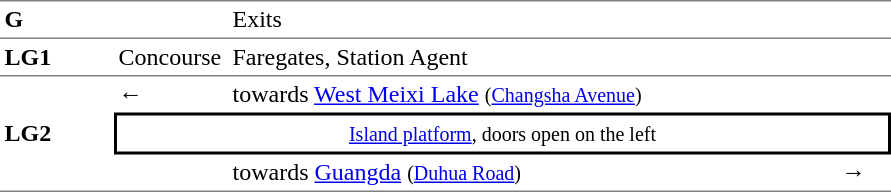<table table border=0 cellspacing=0 cellpadding=3>
<tr>
<td style="border-bottom:solid 1px gray; border-top:solid 1px gray;" valign=top><strong>G</strong></td>
<td style="border-bottom:solid 1px gray; border-top:solid 1px gray;" valign=top></td>
<td style="border-bottom:solid 1px gray; border-top:solid 1px gray;" valign=top>Exits</td>
<td style="border-bottom:solid 1px gray; border-top:solid 1px gray;" valign=top></td>
</tr>
<tr>
<td style="border-bottom:solid 1px gray;" width=70><strong>LG1</strong></td>
<td style="border-bottom:solid 1px gray;" width=70>Concourse</td>
<td style="border-bottom:solid 1px gray;" width=400>Faregates, Station Agent</td>
<td style="border-bottom:solid 1px gray;" width=30></td>
</tr>
<tr>
<td style="border-bottom:solid 1px gray;" rowspan=3><strong>LG2</strong></td>
<td>←</td>
<td> towards <a href='#'>West Meixi Lake</a> <small>(<a href='#'>Changsha Avenue</a>)</small></td>
<td></td>
</tr>
<tr>
<td style="border-right:solid 2px black;border-left:solid 2px black;border-top:solid 2px black;border-bottom:solid 2px black;text-align:center;" colspan=3><small><a href='#'>Island platform</a>, doors open on the left</small></td>
</tr>
<tr>
<td style="border-bottom:solid 1px gray;"></td>
<td style="border-bottom:solid 1px gray;"> towards <a href='#'>Guangda</a> <small>(<a href='#'>Duhua Road</a>)</small></td>
<td style="border-bottom:solid 1px gray;">→</td>
</tr>
<tr>
</tr>
</table>
